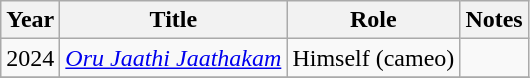<table class="wikitable sortable">
<tr>
<th>Year</th>
<th>Title</th>
<th>Role</th>
<th class="unsortable">Notes</th>
</tr>
<tr>
<td>2024</td>
<td><em><a href='#'>Oru Jaathi Jaathakam</a></em></td>
<td>Himself (cameo)</td>
<td></td>
</tr>
<tr>
</tr>
</table>
